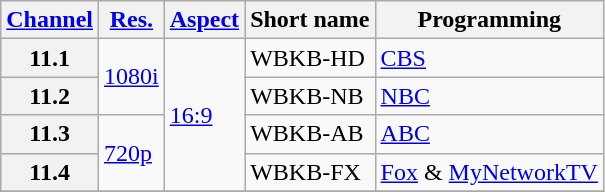<table class="wikitable">
<tr>
<th scope="col"><a href='#'>Channel</a></th>
<th scope="col"><a href='#'>Res.</a></th>
<th scope="col"><a href='#'>Aspect</a></th>
<th scope="col">Short name</th>
<th scope="col">Programming</th>
</tr>
<tr>
<th scope="row">11.1</th>
<td rowspan=2><a href='#'>1080i</a></td>
<td rowspan=4><a href='#'>16:9</a></td>
<td>WBKB-HD</td>
<td><a href='#'>CBS</a></td>
</tr>
<tr>
<th scope="row">11.2</th>
<td>WBKB-NB</td>
<td><a href='#'>NBC</a></td>
</tr>
<tr>
<th scope="row">11.3</th>
<td rowspan=2><a href='#'>720p</a></td>
<td>WBKB-AB</td>
<td><a href='#'>ABC</a></td>
</tr>
<tr>
<th scope="row">11.4</th>
<td>WBKB-FX</td>
<td><a href='#'>Fox</a> & <a href='#'>MyNetworkTV</a></td>
</tr>
<tr>
</tr>
</table>
